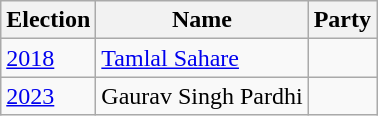<table class="wikitable sortable">
<tr>
<th>Election</th>
<th>Name</th>
<th colspan=2>Party</th>
</tr>
<tr>
<td><a href='#'>2018</a></td>
<td><a href='#'>Tamlal Sahare</a></td>
<td></td>
</tr>
<tr>
<td><a href='#'>2023</a></td>
<td>Gaurav Singh Pardhi</td>
<td></td>
</tr>
</table>
